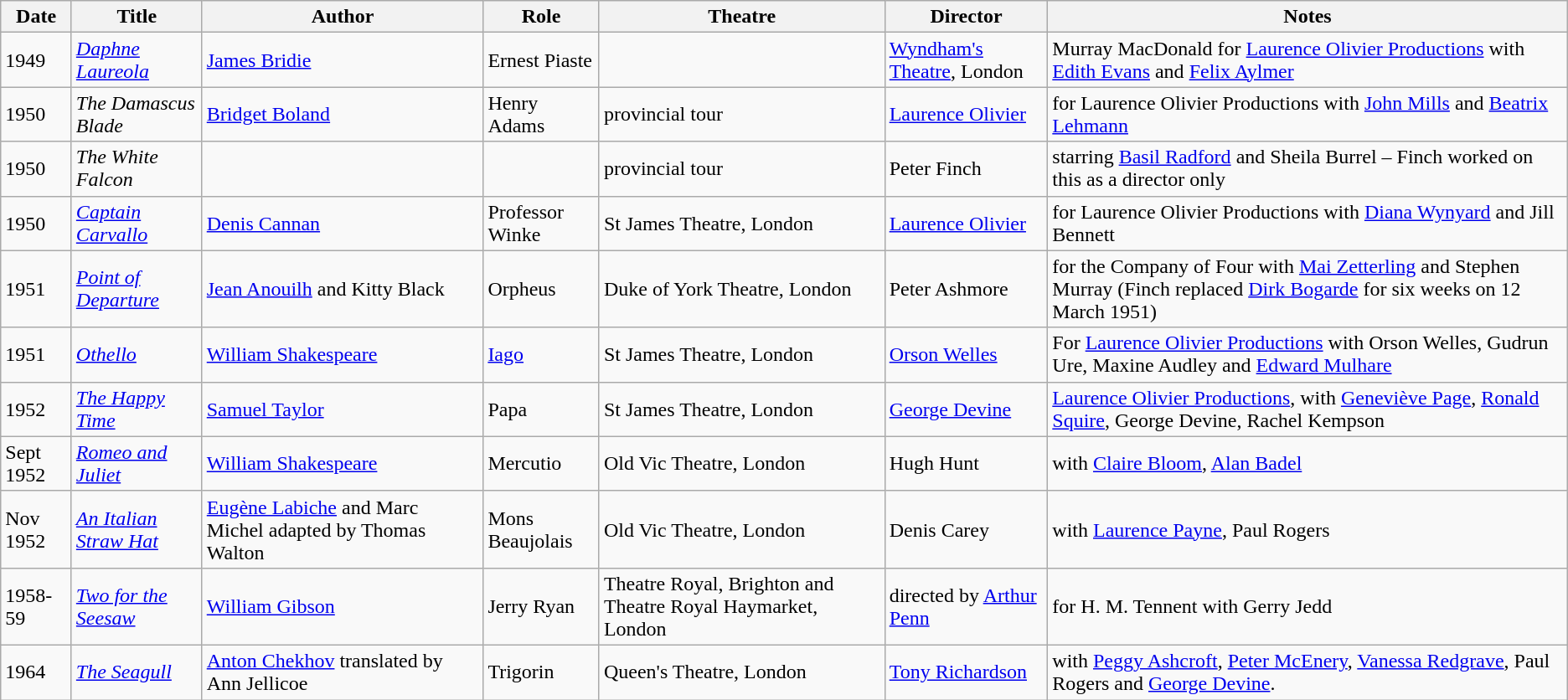<table class="wikitable">
<tr>
<th>Date</th>
<th>Title</th>
<th>Author</th>
<th>Role</th>
<th>Theatre</th>
<th>Director</th>
<th>Notes</th>
</tr>
<tr>
<td>1949</td>
<td><em><a href='#'>Daphne Laureola</a></em></td>
<td><a href='#'>James Bridie</a></td>
<td>Ernest Piaste</td>
<td></td>
<td><a href='#'>Wyndham's Theatre</a>, London</td>
<td>Murray MacDonald for <a href='#'>Laurence Olivier Productions</a> with <a href='#'>Edith Evans</a> and <a href='#'>Felix Aylmer</a></td>
</tr>
<tr>
<td>1950</td>
<td><em>The Damascus Blade</em></td>
<td><a href='#'>Bridget Boland</a></td>
<td>Henry Adams</td>
<td>provincial tour</td>
<td><a href='#'>Laurence Olivier</a></td>
<td>for Laurence Olivier Productions with <a href='#'>John Mills</a> and <a href='#'>Beatrix Lehmann</a></td>
</tr>
<tr>
<td>1950</td>
<td><em>The White Falcon</em></td>
<td></td>
<td></td>
<td>provincial tour</td>
<td>Peter Finch</td>
<td>starring <a href='#'>Basil Radford</a> and Sheila Burrel – Finch worked on this as a director only</td>
</tr>
<tr>
<td>1950</td>
<td><em><a href='#'>Captain Carvallo</a></em></td>
<td><a href='#'>Denis Cannan</a></td>
<td>Professor Winke</td>
<td>St James Theatre, London</td>
<td><a href='#'>Laurence Olivier</a></td>
<td>for Laurence Olivier Productions with <a href='#'>Diana Wynyard</a> and Jill Bennett</td>
</tr>
<tr>
<td>1951</td>
<td><em><a href='#'>Point of Departure</a></em></td>
<td><a href='#'>Jean Anouilh</a> and Kitty Black</td>
<td>Orpheus</td>
<td>Duke of York Theatre, London</td>
<td>Peter Ashmore</td>
<td>for the Company of Four with <a href='#'>Mai Zetterling</a> and Stephen Murray (Finch replaced <a href='#'>Dirk Bogarde</a> for six weeks on 12 March 1951)</td>
</tr>
<tr>
<td>1951</td>
<td><em><a href='#'>Othello</a></em></td>
<td><a href='#'>William Shakespeare</a></td>
<td><a href='#'>Iago</a></td>
<td>St James Theatre, London</td>
<td><a href='#'>Orson Welles</a></td>
<td>For <a href='#'>Laurence Olivier Productions</a> with Orson Welles, Gudrun Ure, Maxine Audley and <a href='#'>Edward Mulhare</a></td>
</tr>
<tr>
<td>1952</td>
<td><em><a href='#'>The Happy Time</a></em></td>
<td><a href='#'>Samuel Taylor</a></td>
<td>Papa</td>
<td>St James Theatre, London</td>
<td><a href='#'>George Devine</a></td>
<td><a href='#'>Laurence Olivier Productions</a>, with <a href='#'>Geneviève Page</a>, <a href='#'>Ronald Squire</a>, George Devine, Rachel Kempson</td>
</tr>
<tr>
<td>Sept 1952</td>
<td><em><a href='#'>Romeo and Juliet</a></em></td>
<td><a href='#'>William Shakespeare</a></td>
<td>Mercutio</td>
<td>Old Vic Theatre, London</td>
<td>Hugh Hunt</td>
<td>with <a href='#'>Claire Bloom</a>, <a href='#'>Alan Badel</a></td>
</tr>
<tr>
<td>Nov 1952</td>
<td><em><a href='#'>An Italian Straw Hat</a></em></td>
<td><a href='#'>Eugène Labiche</a> and Marc Michel adapted by Thomas Walton</td>
<td>Mons Beaujolais</td>
<td>Old Vic Theatre, London</td>
<td>Denis Carey</td>
<td>with <a href='#'>Laurence Payne</a>, Paul Rogers</td>
</tr>
<tr>
<td>1958-59</td>
<td><em><a href='#'>Two for the Seesaw</a></em></td>
<td><a href='#'>William Gibson</a></td>
<td>Jerry Ryan</td>
<td>Theatre Royal, Brighton and Theatre Royal Haymarket, London</td>
<td>directed by <a href='#'>Arthur Penn</a></td>
<td>for H. M. Tennent with Gerry Jedd</td>
</tr>
<tr>
<td>1964</td>
<td><em><a href='#'>The Seagull</a></em></td>
<td><a href='#'>Anton Chekhov</a> translated by Ann Jellicoe</td>
<td>Trigorin</td>
<td>Queen's Theatre, London</td>
<td><a href='#'>Tony Richardson</a></td>
<td>with <a href='#'>Peggy Ashcroft</a>, <a href='#'>Peter McEnery</a>, <a href='#'>Vanessa Redgrave</a>, Paul Rogers and <a href='#'>George Devine</a>.</td>
</tr>
</table>
